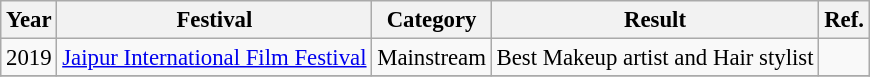<table class="wikitable sortable" style="font-size:95%;">
<tr>
<th>Year</th>
<th>Festival</th>
<th>Category</th>
<th>Result</th>
<th>Ref.</th>
</tr>
<tr>
<td>2019</td>
<td><a href='#'>Jaipur International Film Festival</a></td>
<td>Mainstream</td>
<td> Best Makeup artist and Hair stylist</td>
<td></td>
</tr>
<tr>
</tr>
</table>
